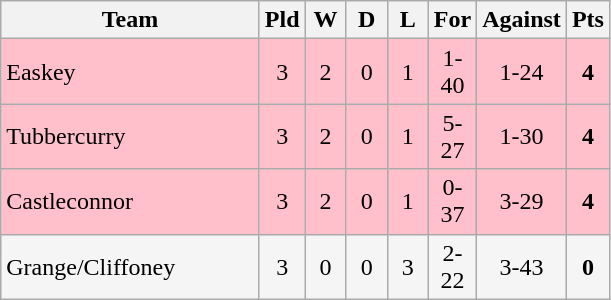<table class="wikitable">
<tr>
<th width=165>Team</th>
<th width=20>Pld</th>
<th width=20>W</th>
<th width=20>D</th>
<th width=20>L</th>
<th width=20>For</th>
<th width=20>Against</th>
<th width=20>Pts</th>
</tr>
<tr align=center style="background:pink;">
<td style="text-align:left;">Easkey</td>
<td>3</td>
<td>2</td>
<td>0</td>
<td>1</td>
<td>1-40</td>
<td>1-24</td>
<td><strong>4</strong></td>
</tr>
<tr align=center style="background:pink;">
<td style="text-align:left;">Tubbercurry</td>
<td>3</td>
<td>2</td>
<td>0</td>
<td>1</td>
<td>5-27</td>
<td>1-30</td>
<td><strong>4</strong></td>
</tr>
<tr align=center style="background:pink;">
<td style="text-align:left;">Castleconnor</td>
<td>3</td>
<td>2</td>
<td>0</td>
<td>1</td>
<td>0-37</td>
<td>3-29</td>
<td><strong>4</strong></td>
</tr>
<tr align=center style="background:#f5f5f5;">
<td style="text-align:left;">Grange/Cliffoney</td>
<td>3</td>
<td>0</td>
<td>0</td>
<td>3</td>
<td>2-22</td>
<td>3-43</td>
<td><strong>0</strong></td>
</tr>
</table>
